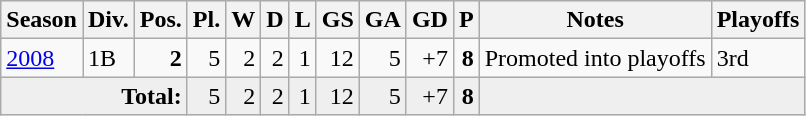<table class="wikitable">
<tr style="background:#efefef;">
<th>Season</th>
<th>Div.</th>
<th>Pos.</th>
<th>Pl.</th>
<th>W</th>
<th>D</th>
<th>L</th>
<th>GS</th>
<th>GA</th>
<th>GD</th>
<th>P</th>
<th>Notes</th>
<th>Playoffs</th>
</tr>
<tr>
<td><a href='#'>2008</a></td>
<td>1B</td>
<td align=right><strong>2</strong></td>
<td align=right>5</td>
<td align=right>2</td>
<td align=right>2</td>
<td align=right>1</td>
<td align=right>12</td>
<td align=right>5</td>
<td align=right>+7</td>
<td align=right><strong>8</strong></td>
<td>Promoted into playoffs</td>
<td>3rd</td>
</tr>
<tr style="background:#efefef">
<td align=right colspan=3><strong>Total:</strong></td>
<td align=right>5</td>
<td align=right>2</td>
<td align=right>2</td>
<td align=right>1</td>
<td align=right>12</td>
<td align=right>5</td>
<td align=right>+7</td>
<td align=right><strong>8</strong></td>
<td colspan=2 bgcolor=#efefef></td>
</tr>
</table>
